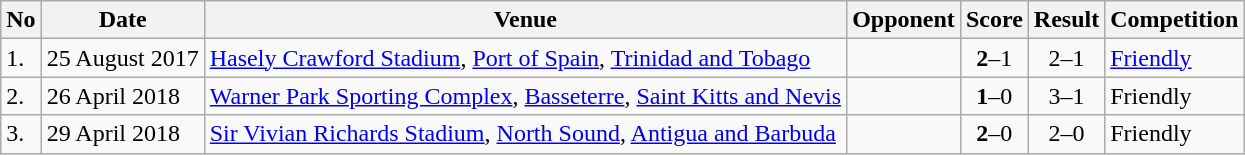<table class="wikitable" style="font-size:100%;">
<tr>
<th>No</th>
<th>Date</th>
<th>Venue</th>
<th>Opponent</th>
<th>Score</th>
<th>Result</th>
<th>Competition</th>
</tr>
<tr>
<td>1.</td>
<td>25 August 2017</td>
<td><a href='#'>Hasely Crawford Stadium</a>, <a href='#'>Port of Spain</a>, <a href='#'>Trinidad and Tobago</a></td>
<td></td>
<td align=center><strong>2</strong>–1</td>
<td align=center>2–1</td>
<td><a href='#'>Friendly</a></td>
</tr>
<tr>
<td>2.</td>
<td>26 April 2018</td>
<td><a href='#'>Warner Park Sporting Complex</a>, <a href='#'>Basseterre</a>, <a href='#'>Saint Kitts and Nevis</a></td>
<td></td>
<td align=center><strong>1</strong>–0</td>
<td align=center>3–1</td>
<td>Friendly</td>
</tr>
<tr>
<td>3.</td>
<td>29 April 2018</td>
<td><a href='#'>Sir Vivian Richards Stadium</a>, <a href='#'>North Sound</a>, <a href='#'>Antigua and Barbuda</a></td>
<td></td>
<td align=center><strong>2</strong>–0</td>
<td align=center>2–0</td>
<td>Friendly</td>
</tr>
</table>
